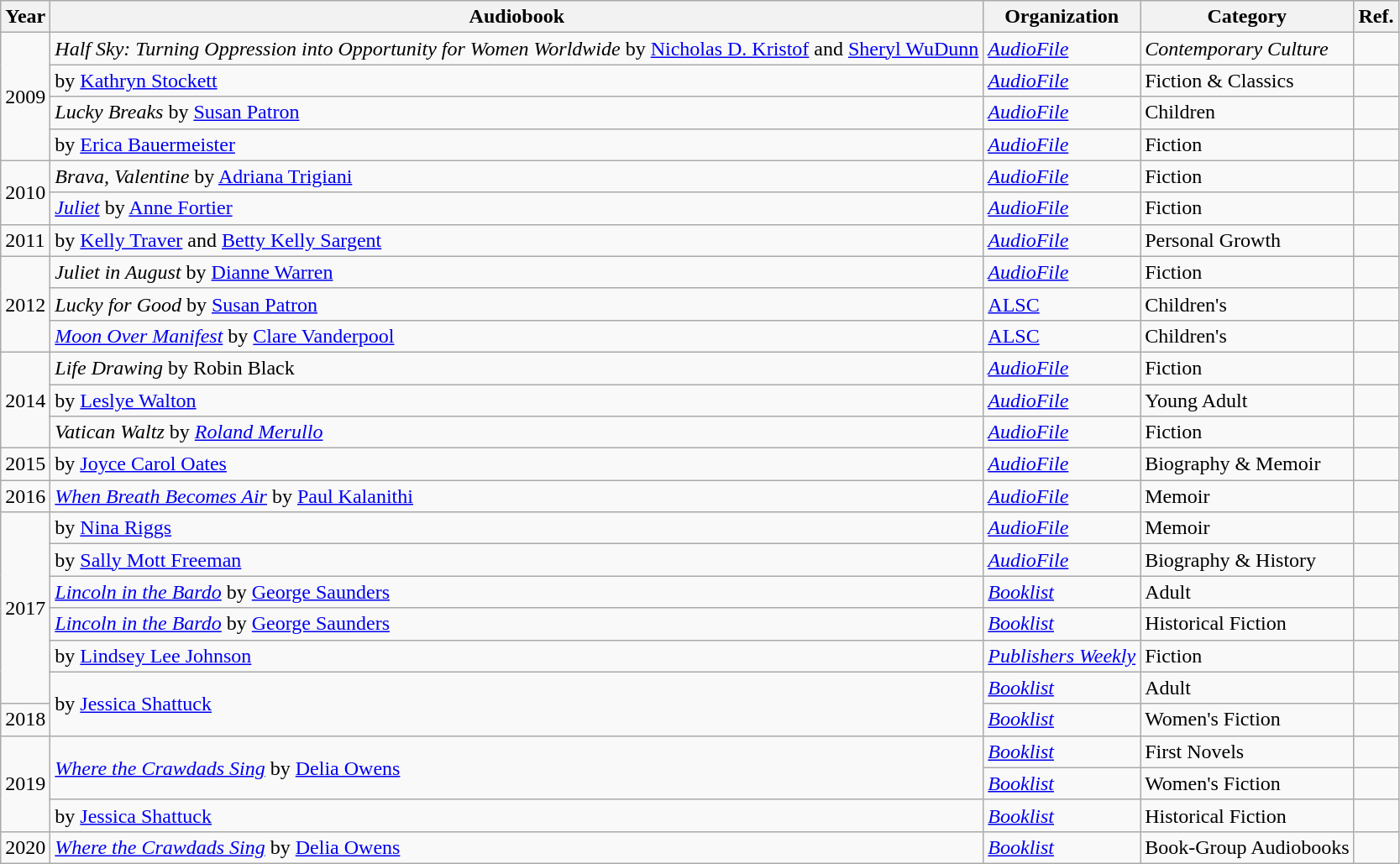<table class="wikitable sortable mw-collapsible">
<tr>
<th>Year</th>
<th>Audiobook</th>
<th>Organization</th>
<th>Category</th>
<th>Ref.</th>
</tr>
<tr>
<td rowspan="4">2009</td>
<td><em>Half Sky: Turning Oppression into Opportunity for Women Worldwide</em> by <a href='#'>Nicholas D. Kristof</a> and <a href='#'>Sheryl WuDunn</a></td>
<td><a href='#'><em>AudioFile</em></a></td>
<td><em>Contemporary Culture</em></td>
<td></td>
</tr>
<tr>
<td> by <a href='#'>Kathryn Stockett</a></td>
<td><a href='#'><em>AudioFile</em></a></td>
<td>Fiction & Classics</td>
<td></td>
</tr>
<tr>
<td><em>Lucky Breaks</em> by <a href='#'>Susan Patron</a></td>
<td><a href='#'><em>AudioFile</em></a></td>
<td>Children</td>
<td></td>
</tr>
<tr>
<td> by <a href='#'>Erica Bauermeister</a></td>
<td><a href='#'><em>AudioFile</em></a></td>
<td>Fiction</td>
<td></td>
</tr>
<tr>
<td rowspan="2">2010</td>
<td><em>Brava, Valentine</em> by <a href='#'>Adriana Trigiani</a></td>
<td><a href='#'><em>AudioFile</em></a></td>
<td>Fiction</td>
<td></td>
</tr>
<tr>
<td><em><a href='#'>Juliet</a></em> by <a href='#'>Anne Fortier</a></td>
<td><a href='#'><em>AudioFile</em></a></td>
<td>Fiction</td>
<td></td>
</tr>
<tr>
<td>2011</td>
<td> by <a href='#'>Kelly Traver</a> and <a href='#'>Betty Kelly Sargent</a></td>
<td><a href='#'><em>AudioFile</em></a></td>
<td>Personal Growth</td>
<td></td>
</tr>
<tr>
<td rowspan="3">2012</td>
<td><em>Juliet in August</em> by<strong> </strong> <a href='#'>Dianne Warren</a></td>
<td><a href='#'><em>AudioFile</em></a></td>
<td>Fiction</td>
<td></td>
</tr>
<tr>
<td><em>Lucky for Good</em> by <a href='#'>Susan Patron</a></td>
<td><a href='#'>ALSC</a></td>
<td>Children's</td>
<td></td>
</tr>
<tr>
<td><em><a href='#'>Moon Over Manifest</a></em> by <a href='#'>Clare Vanderpool</a></td>
<td><a href='#'>ALSC</a></td>
<td>Children's</td>
<td></td>
</tr>
<tr>
<td rowspan="3">2014</td>
<td><em>Life Drawing</em> by Robin Black</td>
<td><a href='#'><em>AudioFile</em></a></td>
<td>Fiction</td>
<td></td>
</tr>
<tr>
<td> by <a href='#'>Leslye Walton</a></td>
<td><a href='#'><em>AudioFile</em></a></td>
<td>Young Adult</td>
<td></td>
</tr>
<tr>
<td><em>Vatican Waltz</em> by <em><a href='#'>Roland Merullo</a></em></td>
<td><a href='#'><em>AudioFile</em></a></td>
<td>Fiction</td>
<td></td>
</tr>
<tr>
<td>2015</td>
<td> by <a href='#'>Joyce Carol Oates</a></td>
<td><a href='#'><em>AudioFile</em></a></td>
<td>Biography & Memoir</td>
<td></td>
</tr>
<tr>
<td>2016</td>
<td><em><a href='#'>When Breath Becomes Air</a></em> by <a href='#'>Paul Kalanithi</a></td>
<td><a href='#'><em>AudioFile</em></a></td>
<td>Memoir</td>
<td></td>
</tr>
<tr>
<td rowspan="6">2017</td>
<td> by <a href='#'>Nina Riggs</a></td>
<td><a href='#'><em>AudioFile</em></a></td>
<td>Memoir</td>
<td></td>
</tr>
<tr>
<td> by <a href='#'>Sally Mott Freeman</a></td>
<td><a href='#'><em>AudioFile</em></a></td>
<td>Biography & History</td>
<td></td>
</tr>
<tr>
<td><em><a href='#'>Lincoln in the Bardo</a></em> by <a href='#'>George Saunders</a></td>
<td><em><a href='#'>Booklist</a></em></td>
<td>Adult</td>
<td></td>
</tr>
<tr>
<td><em><a href='#'>Lincoln in the Bardo</a></em> by <a href='#'>George Saunders</a></td>
<td><em><a href='#'>Booklist</a></em></td>
<td>Historical Fiction</td>
<td></td>
</tr>
<tr>
<td> by <a href='#'>Lindsey Lee Johnson</a></td>
<td><em><a href='#'>Publishers Weekly</a></em></td>
<td>Fiction</td>
<td></td>
</tr>
<tr>
<td rowspan="2"> by <a href='#'>Jessica Shattuck</a></td>
<td><em><a href='#'>Booklist</a></em></td>
<td>Adult</td>
<td></td>
</tr>
<tr>
<td>2018</td>
<td><em><a href='#'>Booklist</a></em></td>
<td>Women's Fiction</td>
<td></td>
</tr>
<tr>
<td rowspan="3">2019</td>
<td rowspan="2"><em><a href='#'>Where the Crawdads Sing</a></em> by <a href='#'>Delia Owens</a></td>
<td><em><a href='#'>Booklist</a></em></td>
<td>First Novels</td>
<td></td>
</tr>
<tr>
<td><em><a href='#'>Booklist</a></em></td>
<td>Women's Fiction</td>
<td></td>
</tr>
<tr>
<td> by <a href='#'>Jessica Shattuck</a></td>
<td><em><a href='#'>Booklist</a></em></td>
<td>Historical Fiction</td>
<td></td>
</tr>
<tr>
<td>2020</td>
<td><em><a href='#'>Where the Crawdads Sing</a></em> by <a href='#'>Delia Owens</a></td>
<td><em><a href='#'>Booklist</a></em></td>
<td>Book-Group Audiobooks</td>
<td></td>
</tr>
</table>
